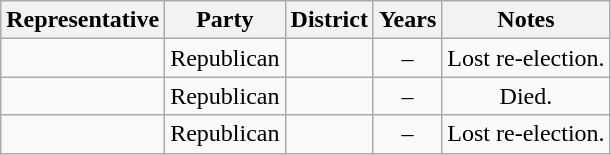<table class="wikitable sortable" style="text-align:center">
<tr valign=bottom>
<th>Representative</th>
<th>Party</th>
<th>District</th>
<th>Years</th>
<th>Notes</th>
</tr>
<tr>
<td align=left></td>
<td>Republican</td>
<td></td>
<td nowrap> –<br></td>
<td>Lost re-election.</td>
</tr>
<tr>
<td align=left></td>
<td>Republican</td>
<td></td>
<td nowrap> –<br></td>
<td>Died.</td>
</tr>
<tr>
<td align=left></td>
<td>Republican</td>
<td></td>
<td nowrap> –<br></td>
<td>Lost re-election.</td>
</tr>
</table>
